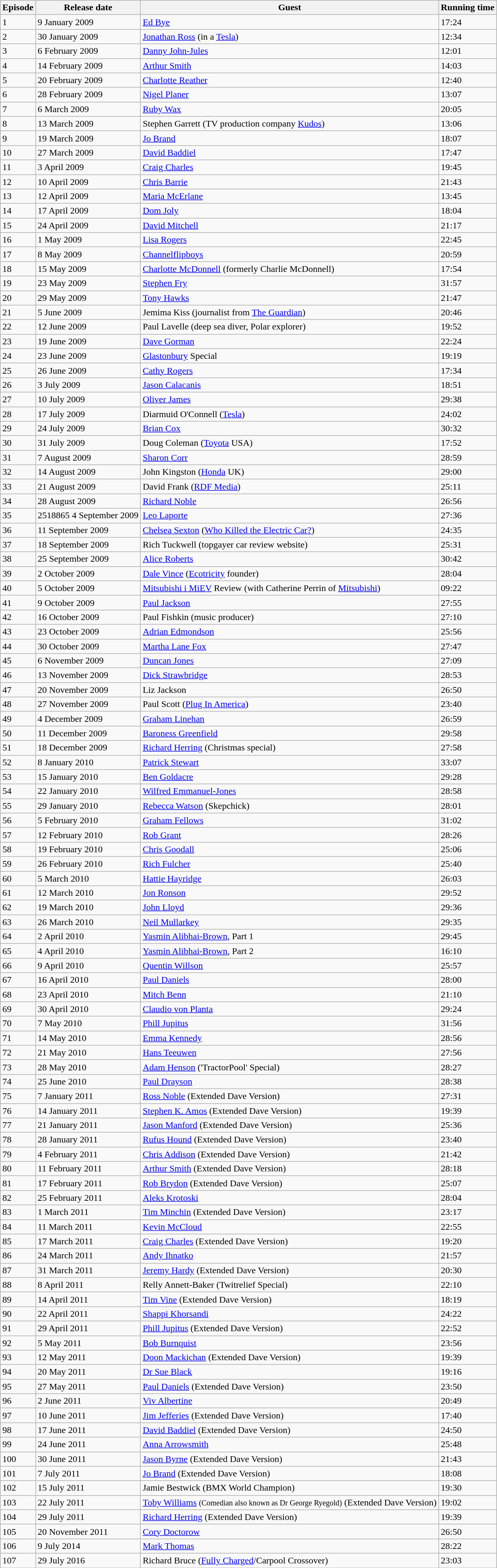<table class="wikitable sortable">
<tr>
<th>Episode</th>
<th>Release date</th>
<th>Guest</th>
<th>Running time</th>
</tr>
<tr>
<td>1</td>
<td>9 January 2009</td>
<td><a href='#'>Ed Bye</a></td>
<td>17:24</td>
</tr>
<tr>
<td>2</td>
<td>30 January 2009</td>
<td><a href='#'>Jonathan Ross</a> (in a <a href='#'>Tesla</a>)</td>
<td>12:34</td>
</tr>
<tr>
<td>3</td>
<td>6 February 2009</td>
<td><a href='#'>Danny John-Jules</a></td>
<td>12:01</td>
</tr>
<tr>
<td>4</td>
<td>14 February 2009</td>
<td><a href='#'>Arthur Smith</a></td>
<td>14:03</td>
</tr>
<tr>
<td>5</td>
<td>20 February 2009</td>
<td><a href='#'>Charlotte Reather</a></td>
<td>12:40</td>
</tr>
<tr>
<td>6</td>
<td>28 February 2009</td>
<td><a href='#'>Nigel Planer</a></td>
<td>13:07</td>
</tr>
<tr>
<td>7</td>
<td>6 March 2009</td>
<td><a href='#'>Ruby Wax</a></td>
<td>20:05</td>
</tr>
<tr>
<td>8</td>
<td>13 March 2009</td>
<td>Stephen Garrett (TV production company <a href='#'>Kudos</a>)</td>
<td>13:06</td>
</tr>
<tr>
<td>9</td>
<td>19 March 2009</td>
<td><a href='#'>Jo Brand</a></td>
<td>18:07</td>
</tr>
<tr>
<td>10</td>
<td>27 March 2009</td>
<td><a href='#'>David Baddiel</a></td>
<td>17:47</td>
</tr>
<tr>
<td>11</td>
<td>3 April 2009</td>
<td><a href='#'>Craig Charles</a></td>
<td>19:45</td>
</tr>
<tr>
<td>12</td>
<td>10 April 2009</td>
<td><a href='#'>Chris Barrie</a></td>
<td>21:43</td>
</tr>
<tr>
<td>13</td>
<td>12 April 2009</td>
<td><a href='#'>Maria McErlane</a></td>
<td>13:45</td>
</tr>
<tr>
<td>14</td>
<td>17 April 2009</td>
<td><a href='#'>Dom Joly</a></td>
<td>18:04</td>
</tr>
<tr>
<td>15</td>
<td>24 April 2009</td>
<td><a href='#'>David Mitchell</a></td>
<td>21:17</td>
</tr>
<tr>
<td>16</td>
<td>1 May 2009</td>
<td><a href='#'>Lisa Rogers</a></td>
<td>22:45</td>
</tr>
<tr>
<td>17</td>
<td>8 May 2009</td>
<td><a href='#'>Channelflipboys</a></td>
<td>20:59</td>
</tr>
<tr>
<td>18</td>
<td>15 May 2009</td>
<td><a href='#'>Charlotte McDonnell</a> (formerly Charlie McDonnell)</td>
<td>17:54</td>
</tr>
<tr>
<td>19</td>
<td>23 May 2009</td>
<td><a href='#'>Stephen Fry</a></td>
<td>31:57</td>
</tr>
<tr>
<td>20</td>
<td>29 May 2009</td>
<td><a href='#'>Tony Hawks</a></td>
<td>21:47</td>
</tr>
<tr>
<td>21</td>
<td>5 June 2009</td>
<td>Jemima Kiss (journalist from <a href='#'>The Guardian</a>)</td>
<td>20:46</td>
</tr>
<tr>
<td>22</td>
<td>12 June 2009</td>
<td>Paul Lavelle (deep sea diver, Polar explorer)</td>
<td>19:52</td>
</tr>
<tr>
<td>23</td>
<td>19 June 2009</td>
<td><a href='#'>Dave Gorman</a></td>
<td>22:24</td>
</tr>
<tr>
<td>24</td>
<td>23 June 2009</td>
<td><a href='#'>Glastonbury</a> Special</td>
<td>19:19</td>
</tr>
<tr>
<td>25</td>
<td>26 June 2009</td>
<td><a href='#'>Cathy Rogers</a></td>
<td>17:34</td>
</tr>
<tr>
<td>26</td>
<td>3 July 2009</td>
<td><a href='#'>Jason Calacanis</a></td>
<td>18:51</td>
</tr>
<tr>
<td>27</td>
<td>10 July 2009</td>
<td><a href='#'>Oliver James</a></td>
<td>29:38</td>
</tr>
<tr>
<td>28</td>
<td>17 July 2009</td>
<td>Diarmuid O'Connell (<a href='#'>Tesla</a>)</td>
<td>24:02</td>
</tr>
<tr>
<td>29</td>
<td>24 July 2009</td>
<td><a href='#'>Brian Cox</a></td>
<td>30:32</td>
</tr>
<tr>
<td>30</td>
<td>31 July 2009</td>
<td>Doug Coleman (<a href='#'>Toyota</a> USA)</td>
<td>17:52</td>
</tr>
<tr>
<td>31</td>
<td>7 August 2009</td>
<td><a href='#'>Sharon Corr</a></td>
<td>28:59</td>
</tr>
<tr>
<td>32</td>
<td>14 August 2009</td>
<td>John Kingston (<a href='#'>Honda</a> UK)</td>
<td>29:00</td>
</tr>
<tr>
<td>33</td>
<td>21 August 2009</td>
<td>David Frank (<a href='#'>RDF Media</a>)</td>
<td>25:11</td>
</tr>
<tr>
<td>34</td>
<td>28 August 2009</td>
<td><a href='#'>Richard Noble</a></td>
<td>26:56</td>
</tr>
<tr>
<td>35</td>
<td>2518865 4 September 2009</td>
<td><a href='#'>Leo Laporte</a></td>
<td>27:36</td>
</tr>
<tr>
<td>36</td>
<td>11 September 2009</td>
<td><a href='#'>Chelsea Sexton</a> (<a href='#'>Who Killed the Electric Car?</a>)</td>
<td>24:35</td>
</tr>
<tr>
<td>37</td>
<td>18 September 2009</td>
<td>Rich Tuckwell (topgayer car review website)</td>
<td>25:31</td>
</tr>
<tr>
<td>38</td>
<td>25 September 2009</td>
<td><a href='#'>Alice Roberts</a></td>
<td>30:42</td>
</tr>
<tr>
<td>39</td>
<td>2 October 2009</td>
<td><a href='#'>Dale Vince</a> (<a href='#'>Ecotricity</a> founder)</td>
<td>28:04</td>
</tr>
<tr>
<td>40</td>
<td>5 October 2009</td>
<td><a href='#'>Mitsubishi i MiEV</a> Review (with Catherine Perrin of <a href='#'>Mitsubishi</a>)</td>
<td>09:22</td>
</tr>
<tr>
<td>41</td>
<td>9 October 2009</td>
<td><a href='#'>Paul Jackson</a></td>
<td>27:55</td>
</tr>
<tr>
<td>42</td>
<td>16 October 2009</td>
<td>Paul Fishkin (music producer)</td>
<td>27:10</td>
</tr>
<tr>
<td>43</td>
<td>23 October 2009</td>
<td><a href='#'>Adrian Edmondson</a></td>
<td>25:56</td>
</tr>
<tr>
<td>44</td>
<td>30 October 2009</td>
<td><a href='#'>Martha Lane Fox</a></td>
<td>27:47</td>
</tr>
<tr>
<td>45</td>
<td>6 November 2009</td>
<td><a href='#'>Duncan Jones</a></td>
<td>27:09</td>
</tr>
<tr>
<td>46</td>
<td>13 November 2009</td>
<td><a href='#'>Dick Strawbridge</a></td>
<td>28:53</td>
</tr>
<tr>
<td>47</td>
<td>20 November 2009</td>
<td>Liz Jackson</td>
<td>26:50</td>
</tr>
<tr>
<td>48</td>
<td>27 November 2009</td>
<td>Paul Scott (<a href='#'>Plug In America</a>)</td>
<td>23:40</td>
</tr>
<tr>
<td>49</td>
<td>4 December 2009</td>
<td><a href='#'>Graham Linehan</a></td>
<td>26:59</td>
</tr>
<tr>
<td>50</td>
<td>11 December 2009</td>
<td><a href='#'>Baroness Greenfield</a></td>
<td>29:58</td>
</tr>
<tr>
<td>51</td>
<td>18 December 2009</td>
<td><a href='#'>Richard Herring</a> (Christmas special)</td>
<td>27:58</td>
</tr>
<tr>
<td>52</td>
<td>8 January 2010</td>
<td><a href='#'>Patrick Stewart</a></td>
<td>33:07</td>
</tr>
<tr>
<td>53</td>
<td>15 January 2010</td>
<td><a href='#'>Ben Goldacre</a></td>
<td>29:28</td>
</tr>
<tr>
<td>54</td>
<td>22 January 2010</td>
<td><a href='#'>Wilfred Emmanuel-Jones</a></td>
<td>28:58</td>
</tr>
<tr>
<td>55</td>
<td>29 January 2010</td>
<td><a href='#'>Rebecca Watson</a> (Skepchick)</td>
<td>28:01</td>
</tr>
<tr>
<td>56</td>
<td>5 February 2010</td>
<td><a href='#'>Graham Fellows</a></td>
<td>31:02</td>
</tr>
<tr>
<td>57</td>
<td>12 February 2010</td>
<td><a href='#'>Rob Grant</a></td>
<td>28:26</td>
</tr>
<tr>
<td>58</td>
<td>19 February 2010</td>
<td><a href='#'>Chris Goodall</a></td>
<td>25:06</td>
</tr>
<tr>
<td>59</td>
<td>26 February 2010</td>
<td><a href='#'>Rich Fulcher</a></td>
<td>25:40</td>
</tr>
<tr>
<td>60</td>
<td>5 March 2010</td>
<td><a href='#'>Hattie Hayridge</a></td>
<td>26:03</td>
</tr>
<tr>
<td>61</td>
<td>12 March 2010</td>
<td><a href='#'>Jon Ronson</a></td>
<td>29:52</td>
</tr>
<tr>
<td>62</td>
<td>19 March 2010</td>
<td><a href='#'>John Lloyd</a></td>
<td>29:36</td>
</tr>
<tr>
<td>63</td>
<td>26 March 2010</td>
<td><a href='#'>Neil Mullarkey</a></td>
<td>29:35</td>
</tr>
<tr>
<td>64</td>
<td>2 April 2010</td>
<td><a href='#'>Yasmin Alibhai-Brown</a>, Part 1</td>
<td>29:45</td>
</tr>
<tr>
<td>65</td>
<td>4 April 2010</td>
<td><a href='#'>Yasmin Alibhai-Brown</a>, Part 2</td>
<td>16:10</td>
</tr>
<tr>
<td>66</td>
<td>9 April 2010</td>
<td><a href='#'>Quentin Willson</a></td>
<td>25:57</td>
</tr>
<tr>
<td>67</td>
<td>16 April 2010</td>
<td><a href='#'>Paul Daniels</a></td>
<td>28:00</td>
</tr>
<tr>
<td>68</td>
<td>23 April 2010</td>
<td><a href='#'>Mitch Benn</a></td>
<td>21:10</td>
</tr>
<tr>
<td>69</td>
<td>30 April 2010</td>
<td><a href='#'>Claudio von Planta</a></td>
<td>29:24</td>
</tr>
<tr>
<td>70</td>
<td>7 May 2010</td>
<td><a href='#'>Phill Jupitus</a></td>
<td>31:56</td>
</tr>
<tr>
<td>71</td>
<td>14 May 2010</td>
<td><a href='#'>Emma Kennedy</a></td>
<td>28:56</td>
</tr>
<tr>
<td>72</td>
<td>21 May 2010</td>
<td><a href='#'>Hans Teeuwen</a></td>
<td>27:56</td>
</tr>
<tr>
<td>73</td>
<td>28 May 2010</td>
<td><a href='#'>Adam Henson</a> ('TractorPool' Special)</td>
<td>28:27</td>
</tr>
<tr>
<td>74</td>
<td>25 June 2010</td>
<td><a href='#'>Paul Drayson</a></td>
<td>28:38</td>
</tr>
<tr>
<td>75</td>
<td>7 January 2011</td>
<td><a href='#'>Ross Noble</a> (Extended Dave Version)</td>
<td>27:31</td>
</tr>
<tr>
<td>76</td>
<td>14 January 2011</td>
<td><a href='#'>Stephen K. Amos</a> (Extended Dave Version)</td>
<td>19:39</td>
</tr>
<tr>
<td>77</td>
<td>21 January 2011</td>
<td><a href='#'>Jason Manford</a> (Extended Dave Version)</td>
<td>25:36</td>
</tr>
<tr>
<td>78</td>
<td>28 January 2011</td>
<td><a href='#'>Rufus Hound</a> (Extended Dave Version)</td>
<td>23:40</td>
</tr>
<tr>
<td>79</td>
<td>4 February 2011</td>
<td><a href='#'>Chris Addison</a> (Extended Dave Version)</td>
<td>21:42</td>
</tr>
<tr>
<td>80</td>
<td>11 February 2011</td>
<td><a href='#'>Arthur Smith</a> (Extended Dave Version)</td>
<td>28:18</td>
</tr>
<tr>
<td>81</td>
<td>17 February 2011</td>
<td><a href='#'>Rob Brydon</a> (Extended Dave Version)</td>
<td>25:07</td>
</tr>
<tr>
<td>82</td>
<td>25 February 2011</td>
<td><a href='#'>Aleks Krotoski</a></td>
<td>28:04</td>
</tr>
<tr>
<td>83</td>
<td>1 March 2011</td>
<td><a href='#'>Tim Minchin</a> (Extended Dave Version)</td>
<td>23:17</td>
</tr>
<tr>
<td>84</td>
<td>11 March 2011</td>
<td><a href='#'>Kevin McCloud</a></td>
<td>22:55</td>
</tr>
<tr>
<td>85</td>
<td>17 March 2011</td>
<td><a href='#'>Craig Charles</a> (Extended Dave Version)</td>
<td>19:20</td>
</tr>
<tr>
<td>86</td>
<td>24 March 2011</td>
<td><a href='#'>Andy Ihnatko</a></td>
<td>21:57</td>
</tr>
<tr>
<td>87</td>
<td>31 March 2011</td>
<td><a href='#'>Jeremy Hardy</a> (Extended Dave Version)</td>
<td>20:30</td>
</tr>
<tr>
<td>88</td>
<td>8 April 2011</td>
<td>Relly Annett-Baker (Twitrelief Special)</td>
<td>22:10</td>
</tr>
<tr>
<td>89</td>
<td>14 April 2011</td>
<td><a href='#'>Tim Vine</a> (Extended Dave Version)</td>
<td>18:19</td>
</tr>
<tr>
<td>90</td>
<td>22 April 2011</td>
<td><a href='#'>Shappi Khorsandi</a></td>
<td>24:22</td>
</tr>
<tr>
<td>91</td>
<td>29 April 2011</td>
<td><a href='#'>Phill Jupitus</a> (Extended Dave Version)</td>
<td>22:52</td>
</tr>
<tr>
<td>92</td>
<td>5 May 2011</td>
<td><a href='#'>Bob Burnquist</a></td>
<td>23:56</td>
</tr>
<tr>
<td>93</td>
<td>12 May 2011</td>
<td><a href='#'>Doon Mackichan</a> (Extended Dave Version)</td>
<td>19:39</td>
</tr>
<tr>
<td>94</td>
<td>20 May 2011</td>
<td><a href='#'>Dr Sue Black</a></td>
<td>19:16</td>
</tr>
<tr>
<td>95</td>
<td>27 May 2011</td>
<td><a href='#'>Paul Daniels</a> (Extended Dave Version)</td>
<td>23:50</td>
</tr>
<tr>
<td>96</td>
<td>2 June 2011</td>
<td><a href='#'>Viv Albertine</a></td>
<td>20:49</td>
</tr>
<tr>
<td>97</td>
<td>10 June 2011</td>
<td><a href='#'>Jim Jefferies</a> (Extended Dave Version)</td>
<td>17:40</td>
</tr>
<tr>
<td>98</td>
<td>17 June 2011</td>
<td><a href='#'>David Baddiel</a> (Extended Dave Version)</td>
<td>24:50</td>
</tr>
<tr>
<td>99</td>
<td>24 June 2011</td>
<td><a href='#'>Anna Arrowsmith</a></td>
<td>25:48</td>
</tr>
<tr>
<td>100</td>
<td>30 June 2011</td>
<td><a href='#'>Jason Byrne</a> (Extended Dave Version)</td>
<td>21:43</td>
</tr>
<tr>
<td>101</td>
<td>7 July 2011</td>
<td><a href='#'>Jo Brand</a> (Extended Dave Version)</td>
<td>18:08</td>
</tr>
<tr>
<td>102</td>
<td>15 July 2011</td>
<td>Jamie Bestwick (BMX World Champion)</td>
<td>19:30</td>
</tr>
<tr>
<td>103</td>
<td>22 July 2011</td>
<td><a href='#'>Toby Williams</a> <small>(Comedian also known as Dr George Ryegold)</small> (Extended Dave Version)</td>
<td>19:02</td>
</tr>
<tr>
<td>104</td>
<td>29 July 2011</td>
<td><a href='#'>Richard Herring</a> (Extended Dave Version)</td>
<td>19:39</td>
</tr>
<tr>
<td>105</td>
<td>20 November 2011</td>
<td><a href='#'>Cory Doctorow</a></td>
<td>26:50</td>
</tr>
<tr>
<td>106</td>
<td>9 July 2014</td>
<td><a href='#'>Mark Thomas</a></td>
<td>28:22</td>
</tr>
<tr>
<td>107</td>
<td>29 July 2016</td>
<td>Richard Bruce (<a href='#'>Fully Charged</a>/Carpool Crossover)</td>
<td>23:03</td>
</tr>
<tr>
</tr>
</table>
